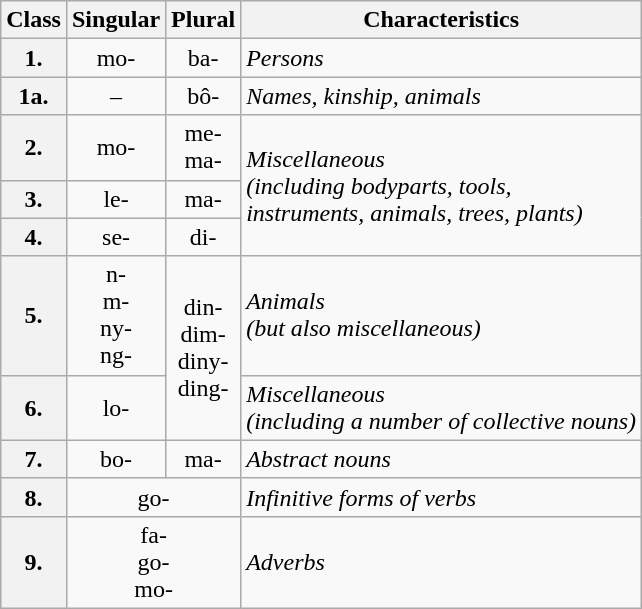<table class="wikitable" style="text-align: center;">
<tr>
<th>Class</th>
<th>Singular</th>
<th>Plural</th>
<th>Characteristics</th>
</tr>
<tr>
<th>1.</th>
<td>mo-</td>
<td>ba-</td>
<td align="left"><em>Persons</em></td>
</tr>
<tr>
<th>1a.</th>
<td>–</td>
<td>bô-</td>
<td align="left"><em>Names, kinship, animals</em></td>
</tr>
<tr>
<th>2.</th>
<td>mo-</td>
<td>me-<br>ma-</td>
<td rowspan="3" align="left"><em>Miscellaneous<br>(including bodyparts, tools,<br>instruments, animals, trees, plants)</em></td>
</tr>
<tr>
<th>3.</th>
<td>le-</td>
<td>ma-</td>
</tr>
<tr>
<th>4.</th>
<td>se-</td>
<td>di-</td>
</tr>
<tr>
<th>5.</th>
<td>n-<br>m-<br>ny-<br>ng-</td>
<td rowspan="2">din-<br>dim-<br>diny-<br>ding-</td>
<td align="left"><em>Animals<br>(but also miscellaneous)</em></td>
</tr>
<tr>
<th>6.</th>
<td>lo-</td>
<td align="left"><em>Miscellaneous<br>(including a number of collective nouns)</em></td>
</tr>
<tr>
<th>7.</th>
<td>bo-</td>
<td>ma-</td>
<td align="left"><em>Abstract nouns</em></td>
</tr>
<tr>
<th>8.</th>
<td colspan="2">go-</td>
<td align="left"><em>Infinitive forms of verbs</em></td>
</tr>
<tr>
<th>9.</th>
<td colspan="2">fa-<br>go-<br>mo-</td>
<td align="left"><em>Adverbs</em></td>
</tr>
</table>
